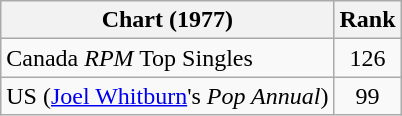<table class="wikitable">
<tr>
<th align="left">Chart (1977)</th>
<th style="text-align:center;">Rank</th>
</tr>
<tr>
<td>Canada <em>RPM</em> Top Singles<br></td>
<td style="text-align:center;">126</td>
</tr>
<tr>
<td>US (<a href='#'>Joel Whitburn</a>'s <em>Pop Annual</em>) </td>
<td style="text-align:center;">99</td>
</tr>
</table>
